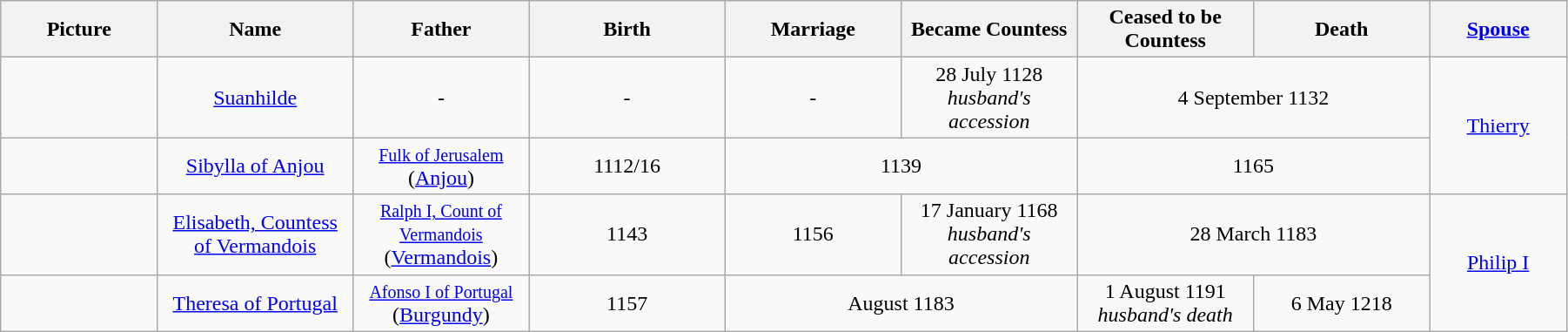<table style="width:95%;" class="wikitable">
<tr>
<th style="width:8%;">Picture</th>
<th style="width:10%;">Name</th>
<th style="width:9%;">Father</th>
<th style="width:10%;">Birth</th>
<th style="width:9%;">Marriage</th>
<th style="width:9%;">Became Countess</th>
<th style="width:9%;">Ceased to be Countess</th>
<th style="width:9%;">Death</th>
<th style="width:7%;"><a href='#'>Spouse</a></th>
</tr>
<tr>
<td style="text-align:center;"></td>
<td style="text-align:center;"><a href='#'>Suanhilde</a></td>
<td style="text-align:center;">-</td>
<td style="text-align:center;">-</td>
<td style="text-align:center;">-</td>
<td style="text-align:center;">28 July 1128<br><em>husband's accession</em></td>
<td style="text-align:center;" colspan="2">4 September 1132</td>
<td style="text-align:center;" rowspan="2"><a href='#'>Thierry</a></td>
</tr>
<tr>
<td style="text-align:center;"></td>
<td style="text-align:center;"><a href='#'>Sibylla of Anjou</a></td>
<td style="text-align:center;"><small><a href='#'>Fulk of Jerusalem</a></small><br>(<a href='#'>Anjou</a>)</td>
<td style="text-align:center;">1112/16</td>
<td style="text-align:center;" colspan="2">1139</td>
<td style="text-align:center;" colspan="2">1165</td>
</tr>
<tr>
<td style="text-align:center;"></td>
<td style="text-align:center;"><a href='#'>Elisabeth, Countess of Vermandois</a></td>
<td style="text-align:center;"><small><a href='#'>Ralph I, Count of Vermandois</a></small><br>(<a href='#'>Vermandois</a>)</td>
<td style="text-align:center;">1143</td>
<td style="text-align:center;">1156</td>
<td style="text-align:center;">17 January 1168<br><em>husband's accession</em></td>
<td style="text-align:center;" colspan="2">28 March 1183</td>
<td style="text-align:center;" rowspan="2"><a href='#'>Philip I</a></td>
</tr>
<tr>
<td style="text-align:center;"></td>
<td style="text-align:center;"><a href='#'>Theresa of Portugal</a></td>
<td style="text-align:center;"><small><a href='#'>Afonso I of Portugal</a></small><br>(<a href='#'>Burgundy</a>)</td>
<td style="text-align:center;">1157</td>
<td style="text-align:center;" colspan="2">August 1183</td>
<td style="text-align:center;">1 August 1191<br><em>husband's death</em></td>
<td style="text-align:center;">6 May 1218</td>
</tr>
</table>
